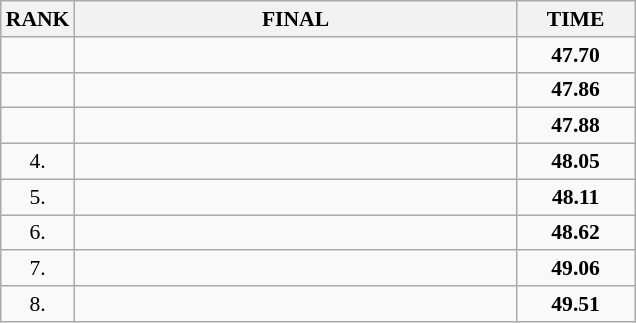<table class="wikitable" style="border-collapse: collapse; font-size: 90%;">
<tr>
<th>RANK</th>
<th style="width: 20em">FINAL</th>
<th style="width: 5em">TIME</th>
</tr>
<tr>
<td align="center"></td>
<td></td>
<td align="center"><strong>47.70</strong></td>
</tr>
<tr>
<td align="center"></td>
<td></td>
<td align="center"><strong>47.86</strong></td>
</tr>
<tr>
<td align="center"></td>
<td></td>
<td align="center"><strong>47.88</strong></td>
</tr>
<tr>
<td align="center">4.</td>
<td></td>
<td align="center"><strong>48.05</strong></td>
</tr>
<tr>
<td align="center">5.</td>
<td></td>
<td align="center"><strong>48.11</strong></td>
</tr>
<tr>
<td align="center">6.</td>
<td></td>
<td align="center"><strong>48.62</strong></td>
</tr>
<tr>
<td align="center">7.</td>
<td></td>
<td align="center"><strong>49.06</strong></td>
</tr>
<tr>
<td align="center">8.</td>
<td></td>
<td align="center"><strong>49.51</strong></td>
</tr>
</table>
